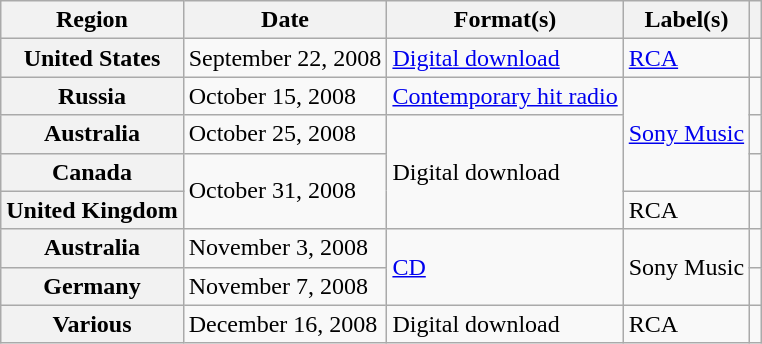<table class="wikitable sortable plainrowheaders">
<tr>
<th scope="col">Region</th>
<th scope="col">Date</th>
<th scope="col">Format(s)</th>
<th scope="col">Label(s)</th>
<th scope="col"></th>
</tr>
<tr>
<th scope="row">United States</th>
<td>September 22, 2008</td>
<td><a href='#'>Digital download</a></td>
<td><a href='#'>RCA</a></td>
<td align="center"></td>
</tr>
<tr>
<th scope="row">Russia</th>
<td>October 15, 2008</td>
<td><a href='#'>Contemporary hit radio</a></td>
<td rowspan="3"><a href='#'>Sony Music</a></td>
<td align="center"></td>
</tr>
<tr>
<th scope="row">Australia</th>
<td>October 25, 2008</td>
<td rowspan="3">Digital download</td>
<td align="center"></td>
</tr>
<tr>
<th scope="row">Canada</th>
<td rowspan="2">October 31, 2008</td>
<td align="center"></td>
</tr>
<tr>
<th scope="row">United Kingdom</th>
<td>RCA</td>
<td align="center"></td>
</tr>
<tr>
<th scope="row">Australia</th>
<td>November 3, 2008</td>
<td rowspan="2"><a href='#'>CD</a></td>
<td rowspan="2">Sony Music</td>
<td align="center"></td>
</tr>
<tr>
<th scope="row">Germany</th>
<td>November 7, 2008</td>
<td align="center"></td>
</tr>
<tr>
<th scope="row">Various</th>
<td>December 16, 2008</td>
<td>Digital download </td>
<td>RCA</td>
<td align="center"></td>
</tr>
</table>
